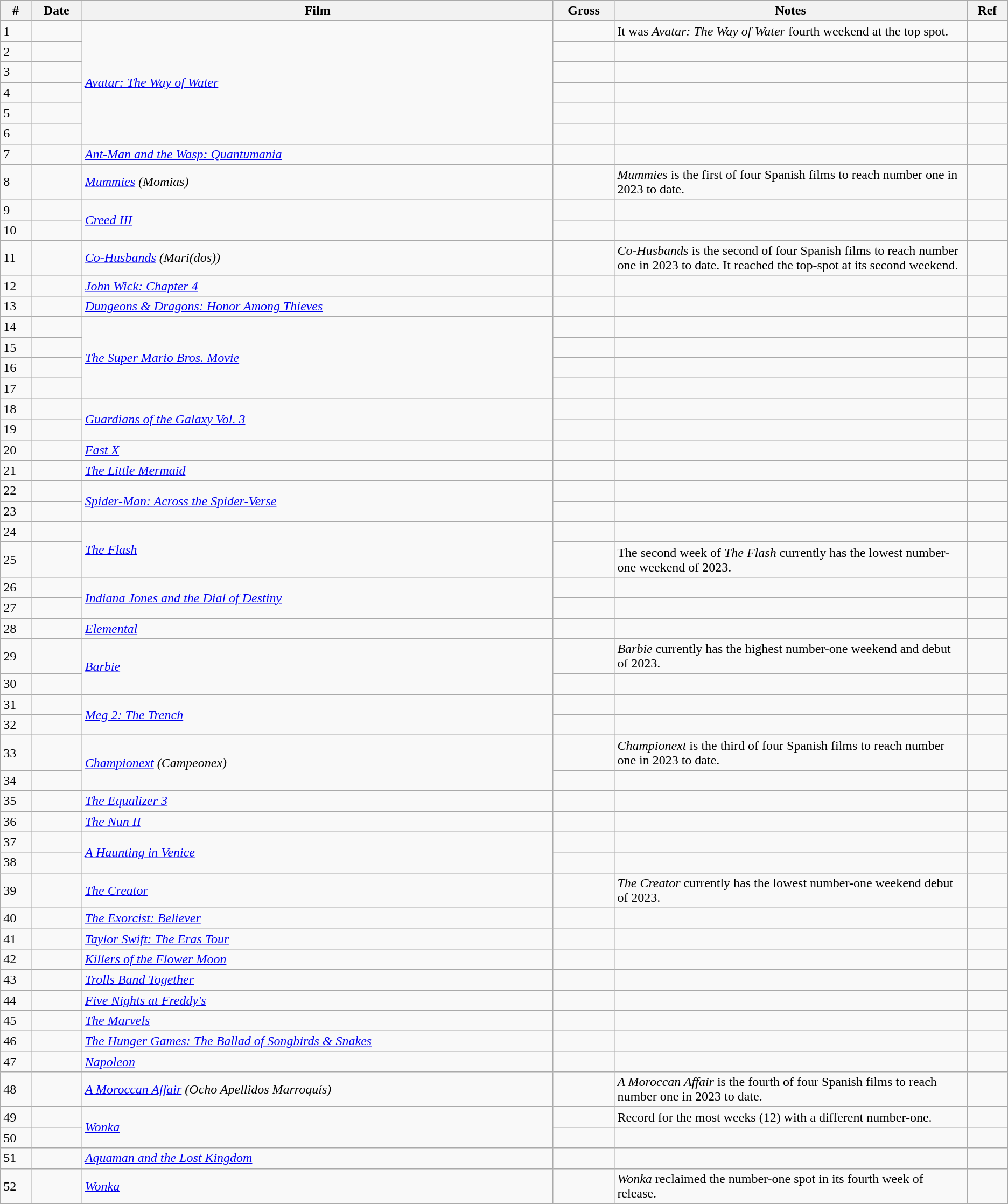<table class="wikitable sortable">
<tr>
<th>#</th>
<th>Date</th>
<th>Film</th>
<th>Gross</th>
<th style="width:35%;">Notes</th>
<th>Ref</th>
</tr>
<tr>
<td>1</td>
<td></td>
<td rowspan="6"><em><a href='#'>Avatar: The Way of Water</a></em></td>
<td></td>
<td>It was <em>Avatar: The Way of Water</em> fourth weekend at the top spot.</td>
<td></td>
</tr>
<tr>
<td>2</td>
<td></td>
<td></td>
<td></td>
<td></td>
</tr>
<tr>
<td>3</td>
<td></td>
<td></td>
<td></td>
<td></td>
</tr>
<tr>
<td>4</td>
<td></td>
<td></td>
<td></td>
<td></td>
</tr>
<tr>
<td>5</td>
<td></td>
<td></td>
<td></td>
<td></td>
</tr>
<tr>
<td>6</td>
<td></td>
<td></td>
<td></td>
<td></td>
</tr>
<tr>
<td>7</td>
<td></td>
<td><em><a href='#'>Ant-Man and the Wasp: Quantumania</a></em></td>
<td></td>
<td></td>
<td></td>
</tr>
<tr>
<td>8</td>
<td></td>
<td><em><a href='#'>Mummies</a> (Momias)</em></td>
<td></td>
<td><em>Mummies</em> is the first of four Spanish films to reach number one in 2023 to date.</td>
<td></td>
</tr>
<tr>
<td>9</td>
<td></td>
<td rowspan="2"><em><a href='#'>Creed III</a></em></td>
<td></td>
<td></td>
<td></td>
</tr>
<tr>
<td>10</td>
<td></td>
<td></td>
<td></td>
<td></td>
</tr>
<tr>
<td>11</td>
<td></td>
<td><em><a href='#'>Co-Husbands</a> (Mari(dos))</em></td>
<td></td>
<td><em>Co-Husbands</em> is the second of four Spanish films to reach number one in 2023 to date. It reached the top-spot at its second weekend.</td>
<td></td>
</tr>
<tr>
<td>12</td>
<td></td>
<td><em><a href='#'>John Wick: Chapter 4</a></em></td>
<td></td>
<td></td>
<td></td>
</tr>
<tr>
<td>13</td>
<td></td>
<td><em><a href='#'>Dungeons & Dragons: Honor Among Thieves</a></em></td>
<td></td>
<td></td>
<td></td>
</tr>
<tr>
<td>14</td>
<td></td>
<td rowspan=4><em><a href='#'>The Super Mario Bros. Movie</a></em></td>
<td></td>
<td></td>
<td></td>
</tr>
<tr>
<td>15</td>
<td></td>
<td></td>
<td></td>
<td></td>
</tr>
<tr>
<td>16</td>
<td></td>
<td></td>
<td></td>
<td></td>
</tr>
<tr>
<td>17</td>
<td></td>
<td></td>
<td></td>
<td></td>
</tr>
<tr>
<td>18</td>
<td></td>
<td rowspan=2><em><a href='#'>Guardians of the Galaxy Vol. 3</a></em></td>
<td></td>
<td></td>
<td></td>
</tr>
<tr>
<td>19</td>
<td></td>
<td></td>
<td></td>
<td></td>
</tr>
<tr>
<td>20</td>
<td></td>
<td><em><a href='#'>Fast X</a></em></td>
<td></td>
<td></td>
<td></td>
</tr>
<tr>
<td>21</td>
<td></td>
<td><em><a href='#'>The Little Mermaid</a></em></td>
<td></td>
<td></td>
<td></td>
</tr>
<tr>
<td>22</td>
<td></td>
<td rowspan=2><em><a href='#'>Spider-Man: Across the Spider-Verse</a></em></td>
<td></td>
<td></td>
<td></td>
</tr>
<tr>
<td>23</td>
<td></td>
<td></td>
<td></td>
<td></td>
</tr>
<tr>
<td>24</td>
<td></td>
<td rowspan=2><em><a href='#'>The Flash</a></em></td>
<td></td>
<td></td>
<td></td>
</tr>
<tr>
<td>25</td>
<td></td>
<td></td>
<td>The second week of <em>The Flash</em> currently has the lowest number-one weekend of 2023.</td>
<td></td>
</tr>
<tr>
<td>26</td>
<td></td>
<td rowspan=2><em><a href='#'>Indiana Jones and the Dial of Destiny</a></em></td>
<td></td>
<td></td>
<td></td>
</tr>
<tr>
<td>27</td>
<td></td>
<td></td>
<td></td>
<td></td>
</tr>
<tr>
<td>28</td>
<td></td>
<td rowspan=1><em><a href='#'>Elemental</a></em></td>
<td></td>
<td></td>
<td></td>
</tr>
<tr>
<td>29</td>
<td></td>
<td rowspan=2><em><a href='#'>Barbie</a></em></td>
<td></td>
<td><em>Barbie</em> currently has the highest number-one weekend and debut of 2023.</td>
<td></td>
</tr>
<tr>
<td>30</td>
<td></td>
<td></td>
<td></td>
<td></td>
</tr>
<tr>
<td>31</td>
<td></td>
<td rowspan=2><em><a href='#'>Meg 2: The Trench</a></em></td>
<td></td>
<td></td>
<td></td>
</tr>
<tr>
<td>32</td>
<td></td>
<td></td>
<td></td>
<td></td>
</tr>
<tr>
<td>33</td>
<td></td>
<td rowspan=2><em><a href='#'>Championext</a> (Campeonex)</em></td>
<td></td>
<td><em>Championext</em> is the third of four Spanish films to reach number one in 2023 to date.</td>
<td></td>
</tr>
<tr>
<td>34</td>
<td></td>
<td></td>
<td></td>
<td></td>
</tr>
<tr>
<td>35</td>
<td></td>
<td><em><a href='#'>The Equalizer 3</a></em></td>
<td></td>
<td></td>
<td></td>
</tr>
<tr>
<td>36</td>
<td></td>
<td><em><a href='#'>The Nun II</a></em></td>
<td></td>
<td></td>
<td></td>
</tr>
<tr>
<td>37</td>
<td></td>
<td rowspan=2><em><a href='#'>A Haunting in Venice</a></em></td>
<td></td>
<td></td>
<td></td>
</tr>
<tr>
<td>38</td>
<td></td>
<td></td>
<td></td>
<td></td>
</tr>
<tr>
<td>39</td>
<td></td>
<td><em><a href='#'>The Creator</a></em></td>
<td></td>
<td><em>The Creator</em> currently has the lowest number-one weekend debut of 2023.</td>
<td></td>
</tr>
<tr>
<td>40</td>
<td></td>
<td><em><a href='#'>The Exorcist: Believer</a></em></td>
<td></td>
<td></td>
<td></td>
</tr>
<tr>
<td>41</td>
<td></td>
<td><em><a href='#'>Taylor Swift: The Eras Tour</a></em></td>
<td></td>
<td></td>
<td></td>
</tr>
<tr>
<td>42</td>
<td></td>
<td><em><a href='#'>Killers of the Flower Moon</a></em></td>
<td></td>
<td></td>
<td></td>
</tr>
<tr>
<td>43</td>
<td></td>
<td><em><a href='#'>Trolls Band Together</a></em></td>
<td></td>
<td></td>
<td></td>
</tr>
<tr>
<td>44</td>
<td></td>
<td><em><a href='#'>Five Nights at Freddy's</a></em></td>
<td></td>
<td></td>
<td></td>
</tr>
<tr>
<td>45</td>
<td></td>
<td><em><a href='#'>The Marvels</a></em></td>
<td></td>
<td></td>
<td></td>
</tr>
<tr>
<td>46</td>
<td></td>
<td><em><a href='#'>The Hunger Games: The Ballad of Songbirds & Snakes</a></em></td>
<td></td>
<td></td>
<td></td>
</tr>
<tr>
<td>47</td>
<td></td>
<td><em><a href='#'>Napoleon</a></em></td>
<td></td>
<td></td>
<td></td>
</tr>
<tr>
<td>48</td>
<td></td>
<td><em><a href='#'>A Moroccan Affair</a> (Ocho Apellidos Marroquís)</em></td>
<td></td>
<td><em>A Moroccan Affair</em> is the fourth of four Spanish films to reach number one in 2023 to date.</td>
<td></td>
</tr>
<tr>
<td>49</td>
<td></td>
<td rowspan="2"><em><a href='#'>Wonka</a></em></td>
<td></td>
<td>Record for the most weeks (12) with a different number-one.</td>
<td></td>
</tr>
<tr>
<td>50</td>
<td></td>
<td></td>
<td></td>
<td></td>
</tr>
<tr>
<td>51</td>
<td></td>
<td><em><a href='#'>Aquaman and the Lost Kingdom</a></em></td>
<td></td>
<td></td>
<td></td>
</tr>
<tr>
<td>52</td>
<td></td>
<td><em><a href='#'>Wonka</a></em></td>
<td></td>
<td><em>Wonka</em> reclaimed the number-one spot in its fourth week of release.</td>
<td></td>
</tr>
<tr>
</tr>
</table>
